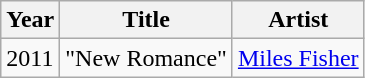<table class="wikitable">
<tr>
<th>Year</th>
<th>Title</th>
<th>Artist</th>
</tr>
<tr>
<td>2011</td>
<td>"New Romance"</td>
<td><a href='#'>Miles Fisher</a></td>
</tr>
</table>
